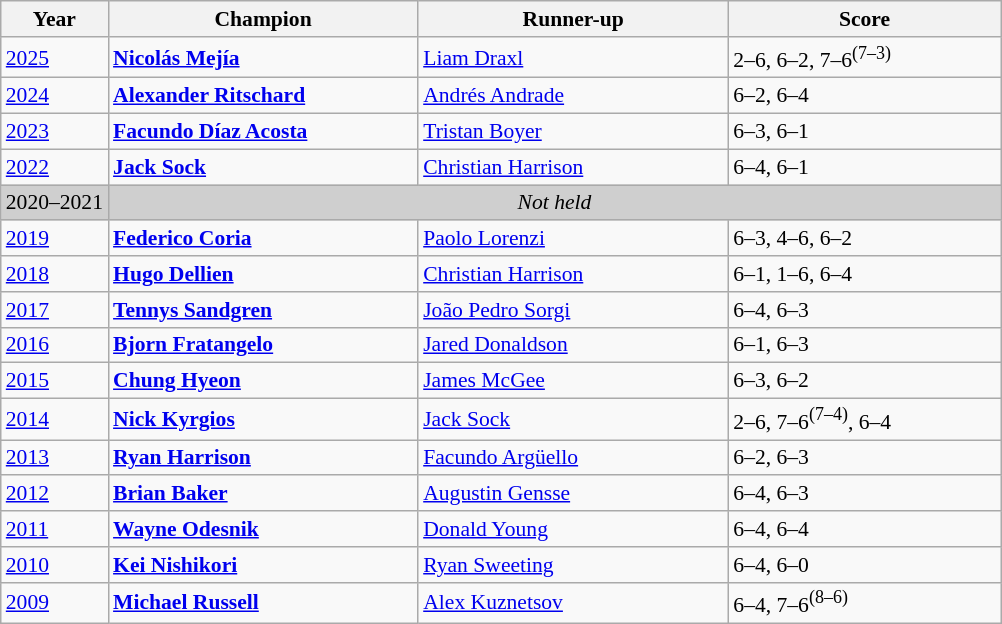<table class="wikitable" style="font-size:90%">
<tr>
<th>Year</th>
<th width="200">Champion</th>
<th width="200">Runner-up</th>
<th width="175">Score</th>
</tr>
<tr>
<td><a href='#'>2025</a></td>
<td> <strong><a href='#'>Nicolás Mejía</a></strong></td>
<td> <a href='#'>Liam Draxl</a></td>
<td>2–6, 6–2, 7–6<sup>(7–3)</sup></td>
</tr>
<tr>
<td><a href='#'>2024</a></td>
<td> <strong><a href='#'>Alexander Ritschard</a></strong></td>
<td> <a href='#'>Andrés Andrade</a></td>
<td>6–2, 6–4</td>
</tr>
<tr>
<td><a href='#'>2023</a></td>
<td> <strong><a href='#'>Facundo Díaz Acosta</a></strong></td>
<td> <a href='#'>Tristan Boyer</a></td>
<td>6–3, 6–1</td>
</tr>
<tr>
<td><a href='#'>2022</a></td>
<td> <strong><a href='#'>Jack Sock</a></strong></td>
<td> <a href='#'>Christian Harrison</a></td>
<td>6–4, 6–1</td>
</tr>
<tr>
<td style="background:#cfcfcf">2020–2021</td>
<td colspan=3 align=center style="background:#cfcfcf"><em>Not held</em></td>
</tr>
<tr>
<td><a href='#'>2019</a></td>
<td> <strong><a href='#'>Federico Coria</a></strong></td>
<td> <a href='#'>Paolo Lorenzi</a></td>
<td>6–3, 4–6, 6–2</td>
</tr>
<tr>
<td><a href='#'>2018</a></td>
<td> <strong><a href='#'>Hugo Dellien</a></strong></td>
<td> <a href='#'>Christian Harrison</a></td>
<td>6–1, 1–6, 6–4</td>
</tr>
<tr>
<td><a href='#'>2017</a></td>
<td> <strong><a href='#'>Tennys Sandgren</a></strong></td>
<td> <a href='#'>João Pedro Sorgi</a></td>
<td>6–4, 6–3</td>
</tr>
<tr>
<td><a href='#'>2016</a></td>
<td> <strong><a href='#'>Bjorn Fratangelo</a></strong></td>
<td> <a href='#'>Jared Donaldson</a></td>
<td>6–1, 6–3</td>
</tr>
<tr>
<td><a href='#'>2015</a></td>
<td> <strong><a href='#'>Chung Hyeon</a></strong></td>
<td> <a href='#'>James McGee</a></td>
<td>6–3, 6–2</td>
</tr>
<tr>
<td><a href='#'>2014</a></td>
<td> <strong><a href='#'>Nick Kyrgios</a></strong></td>
<td> <a href='#'>Jack Sock</a></td>
<td>2–6, 7–6<sup>(7–4)</sup>, 6–4</td>
</tr>
<tr>
<td><a href='#'>2013</a></td>
<td> <strong><a href='#'>Ryan Harrison</a></strong></td>
<td> <a href='#'>Facundo Argüello</a></td>
<td>6–2, 6–3</td>
</tr>
<tr>
<td><a href='#'>2012</a></td>
<td> <strong><a href='#'>Brian Baker</a></strong></td>
<td> <a href='#'>Augustin Gensse</a></td>
<td>6–4, 6–3</td>
</tr>
<tr>
<td><a href='#'>2011</a></td>
<td> <strong><a href='#'>Wayne Odesnik</a></strong></td>
<td> <a href='#'>Donald Young</a></td>
<td>6–4, 6–4</td>
</tr>
<tr>
<td><a href='#'>2010</a></td>
<td> <strong><a href='#'>Kei Nishikori</a></strong></td>
<td> <a href='#'>Ryan Sweeting</a></td>
<td>6–4, 6–0</td>
</tr>
<tr>
<td><a href='#'>2009</a></td>
<td> <strong><a href='#'>Michael Russell</a></strong></td>
<td> <a href='#'>Alex Kuznetsov</a></td>
<td>6–4, 7–6<sup>(8–6)</sup></td>
</tr>
</table>
